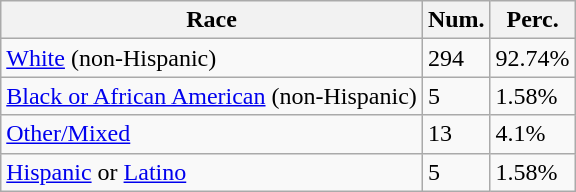<table class="wikitable">
<tr>
<th>Race</th>
<th>Num.</th>
<th>Perc.</th>
</tr>
<tr>
<td><a href='#'>White</a> (non-Hispanic)</td>
<td>294</td>
<td>92.74%</td>
</tr>
<tr>
<td><a href='#'>Black or African American</a> (non-Hispanic)</td>
<td>5</td>
<td>1.58%</td>
</tr>
<tr>
<td><a href='#'>Other/Mixed</a></td>
<td>13</td>
<td>4.1%</td>
</tr>
<tr>
<td><a href='#'>Hispanic</a> or <a href='#'>Latino</a></td>
<td>5</td>
<td>1.58%</td>
</tr>
</table>
